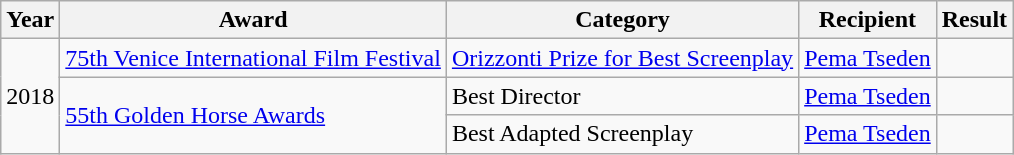<table class="wikitable">
<tr>
<th>Year</th>
<th>Award</th>
<th>Category</th>
<th>Recipient</th>
<th>Result</th>
</tr>
<tr>
<td rowspan=3>2018</td>
<td><a href='#'>75th Venice International Film Festival</a></td>
<td><a href='#'>Orizzonti Prize for Best Screenplay</a></td>
<td><a href='#'>Pema Tseden</a></td>
<td></td>
</tr>
<tr>
<td rowspan=2><a href='#'>55th Golden Horse Awards</a></td>
<td>Best Director</td>
<td><a href='#'>Pema Tseden</a></td>
<td></td>
</tr>
<tr>
<td>Best Adapted Screenplay</td>
<td><a href='#'>Pema Tseden</a></td>
<td></td>
</tr>
</table>
